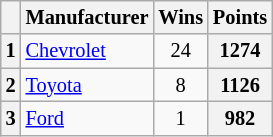<table class="wikitable" style="font-size:85%; text-align:center;">
<tr>
<th></th>
<th>Manufacturer</th>
<th>Wins</th>
<th>Points</th>
</tr>
<tr>
<th>1</th>
<td align=left><a href='#'>Chevrolet</a></td>
<td>24</td>
<th>1274</th>
</tr>
<tr>
<th>2</th>
<td align=left><a href='#'>Toyota</a></td>
<td>8</td>
<th>1126</th>
</tr>
<tr>
<th>3</th>
<td align=left><a href='#'>Ford</a></td>
<td>1</td>
<th>982</th>
</tr>
</table>
